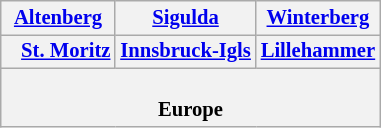<table class="wikitable plainrowheaders" style="font-size:86%; line-height:16px; border:grey solid 1px; border-collapse:collapse;">
<tr>
<th> <a href='#'>Altenberg</a></th>
<th> <a href='#'>Sigulda</a></th>
<th> <a href='#'>Winterberg</a></th>
</tr>
<tr>
<th>   <a href='#'>St. Moritz</a></th>
<th> <a href='#'>Innsbruck-Igls</a></th>
<th> <a href='#'>Lillehammer</a></th>
</tr>
<tr>
<th colspan="5"><br>Europe
</th>
</tr>
</table>
